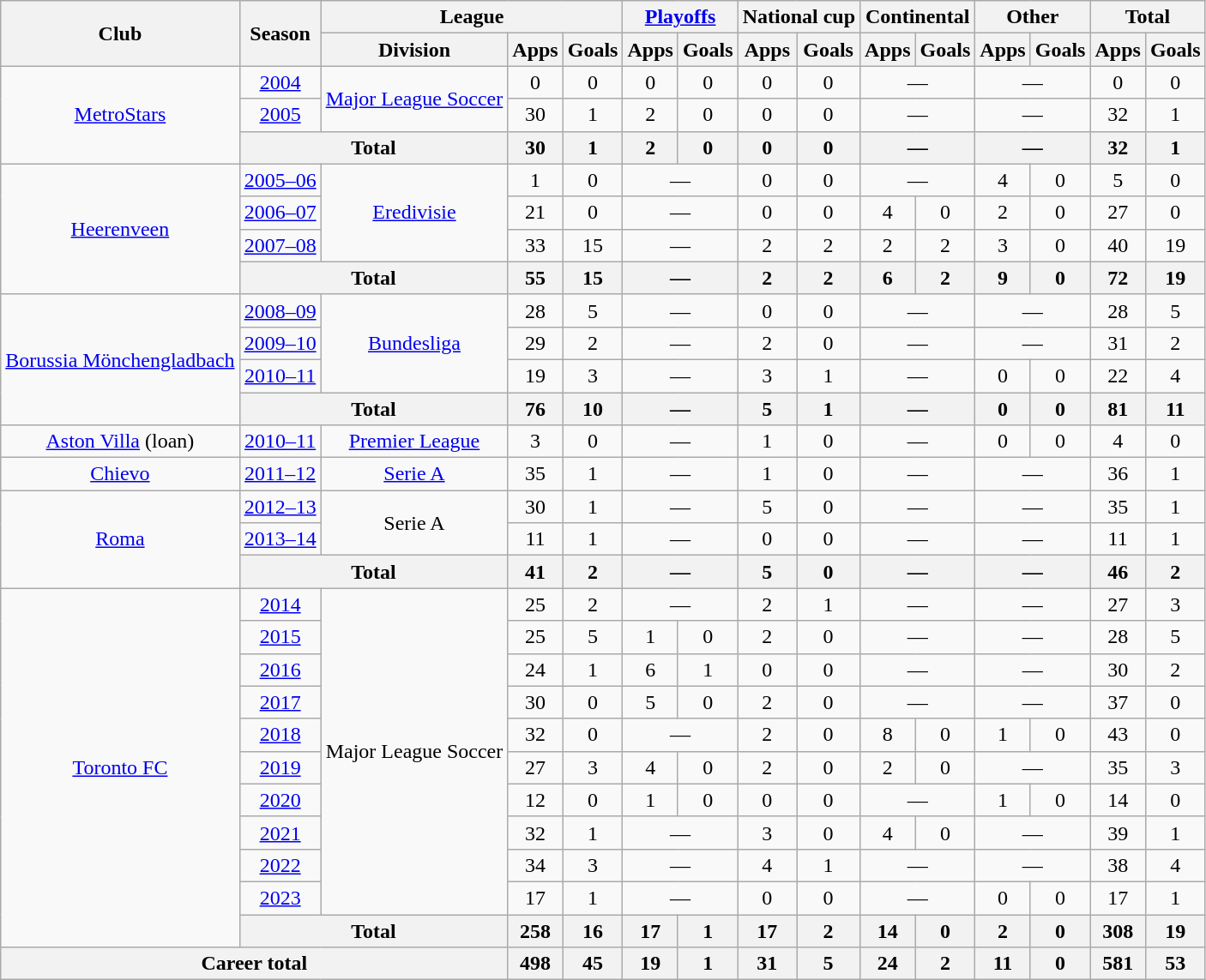<table class="wikitable" style="text-align:center">
<tr>
<th rowspan="2">Club</th>
<th rowspan="2">Season</th>
<th colspan="3">League</th>
<th colspan="2"><a href='#'>Playoffs</a></th>
<th colspan="2">National cup</th>
<th colspan="2">Continental</th>
<th colspan="2">Other</th>
<th colspan="2">Total</th>
</tr>
<tr>
<th>Division</th>
<th>Apps</th>
<th>Goals</th>
<th>Apps</th>
<th>Goals</th>
<th>Apps</th>
<th>Goals</th>
<th>Apps</th>
<th>Goals</th>
<th>Apps</th>
<th>Goals</th>
<th>Apps</th>
<th>Goals</th>
</tr>
<tr>
<td rowspan="3"><a href='#'>MetroStars</a></td>
<td><a href='#'>2004</a></td>
<td rowspan="2"><a href='#'>Major League Soccer</a></td>
<td>0</td>
<td>0</td>
<td>0</td>
<td>0</td>
<td>0</td>
<td>0</td>
<td colspan="2">—</td>
<td colspan="2">—</td>
<td>0</td>
<td>0</td>
</tr>
<tr>
<td><a href='#'>2005</a></td>
<td>30</td>
<td>1</td>
<td>2</td>
<td>0</td>
<td>0</td>
<td>0</td>
<td colspan="2">—</td>
<td colspan="2">—</td>
<td>32</td>
<td>1</td>
</tr>
<tr>
<th colspan="2">Total</th>
<th>30</th>
<th>1</th>
<th>2</th>
<th>0</th>
<th>0</th>
<th>0</th>
<th colspan="2">—</th>
<th colspan="2">—</th>
<th>32</th>
<th>1</th>
</tr>
<tr>
<td rowspan="4"><a href='#'>Heerenveen</a></td>
<td><a href='#'>2005–06</a></td>
<td rowspan="3"><a href='#'>Eredivisie</a></td>
<td>1</td>
<td>0</td>
<td colspan="2">—</td>
<td>0</td>
<td>0</td>
<td colspan="2">—</td>
<td>4</td>
<td>0</td>
<td>5</td>
<td>0</td>
</tr>
<tr>
<td><a href='#'>2006–07</a></td>
<td>21</td>
<td>0</td>
<td colspan="2">—</td>
<td>0</td>
<td>0</td>
<td>4</td>
<td>0</td>
<td>2</td>
<td>0</td>
<td>27</td>
<td>0</td>
</tr>
<tr>
<td><a href='#'>2007–08</a></td>
<td>33</td>
<td>15</td>
<td colspan="2">—</td>
<td>2</td>
<td>2</td>
<td>2</td>
<td>2</td>
<td>3</td>
<td>0</td>
<td>40</td>
<td>19</td>
</tr>
<tr>
<th colspan="2">Total</th>
<th>55</th>
<th>15</th>
<th colspan="2">—</th>
<th>2</th>
<th>2</th>
<th>6</th>
<th>2</th>
<th>9</th>
<th>0</th>
<th>72</th>
<th>19</th>
</tr>
<tr>
<td rowspan="4"><a href='#'>Borussia Mönchengladbach</a></td>
<td><a href='#'>2008–09</a></td>
<td rowspan="3"><a href='#'>Bundesliga</a></td>
<td>28</td>
<td>5</td>
<td colspan="2">—</td>
<td>0</td>
<td>0</td>
<td colspan="2">—</td>
<td colspan="2">—</td>
<td>28</td>
<td>5</td>
</tr>
<tr>
<td><a href='#'>2009–10</a></td>
<td>29</td>
<td>2</td>
<td colspan="2">—</td>
<td>2</td>
<td>0</td>
<td colspan="2">—</td>
<td colspan="2">—</td>
<td>31</td>
<td>2</td>
</tr>
<tr>
<td><a href='#'>2010–11</a></td>
<td>19</td>
<td>3</td>
<td colspan="2">—</td>
<td>3</td>
<td>1</td>
<td colspan="2">—</td>
<td>0</td>
<td>0</td>
<td>22</td>
<td>4</td>
</tr>
<tr>
<th colspan="2">Total</th>
<th>76</th>
<th>10</th>
<th colspan="2">—</th>
<th>5</th>
<th>1</th>
<th colspan="2">—</th>
<th>0</th>
<th>0</th>
<th>81</th>
<th>11</th>
</tr>
<tr>
<td><a href='#'>Aston Villa</a> (loan)</td>
<td><a href='#'>2010–11</a></td>
<td><a href='#'>Premier League</a></td>
<td>3</td>
<td>0</td>
<td colspan="2">—</td>
<td>1</td>
<td>0</td>
<td colspan="2">—</td>
<td>0</td>
<td>0</td>
<td>4</td>
<td>0</td>
</tr>
<tr>
<td><a href='#'>Chievo</a></td>
<td><a href='#'>2011–12</a></td>
<td><a href='#'>Serie A</a></td>
<td>35</td>
<td>1</td>
<td colspan="2">—</td>
<td>1</td>
<td>0</td>
<td colspan="2">—</td>
<td colspan="2">—</td>
<td>36</td>
<td>1</td>
</tr>
<tr>
<td rowspan="3"><a href='#'>Roma</a></td>
<td><a href='#'>2012–13</a></td>
<td rowspan="2">Serie A</td>
<td>30</td>
<td>1</td>
<td colspan="2">—</td>
<td>5</td>
<td>0</td>
<td colspan="2">—</td>
<td colspan="2">—</td>
<td>35</td>
<td>1</td>
</tr>
<tr>
<td><a href='#'>2013–14</a></td>
<td>11</td>
<td>1</td>
<td colspan="2">—</td>
<td>0</td>
<td>0</td>
<td colspan="2">—</td>
<td colspan="2">—</td>
<td>11</td>
<td>1</td>
</tr>
<tr>
<th colspan="2">Total</th>
<th>41</th>
<th>2</th>
<th colspan="2">—</th>
<th>5</th>
<th>0</th>
<th colspan="2">—</th>
<th colspan="2">—</th>
<th>46</th>
<th>2</th>
</tr>
<tr>
<td rowspan="11"><a href='#'>Toronto FC</a></td>
<td><a href='#'>2014</a></td>
<td rowspan="10">Major League Soccer</td>
<td>25</td>
<td>2</td>
<td colspan="2">—</td>
<td>2</td>
<td>1</td>
<td colspan="2">—</td>
<td colspan="2">—</td>
<td>27</td>
<td>3</td>
</tr>
<tr>
<td><a href='#'>2015</a></td>
<td>25</td>
<td>5</td>
<td>1</td>
<td>0</td>
<td>2</td>
<td>0</td>
<td colspan="2">—</td>
<td colspan="2">—</td>
<td>28</td>
<td>5</td>
</tr>
<tr>
<td><a href='#'>2016</a></td>
<td>24</td>
<td>1</td>
<td>6</td>
<td>1</td>
<td>0</td>
<td>0</td>
<td colspan="2">—</td>
<td colspan="2">—</td>
<td>30</td>
<td>2</td>
</tr>
<tr>
<td><a href='#'>2017</a></td>
<td>30</td>
<td>0</td>
<td>5</td>
<td>0</td>
<td>2</td>
<td>0</td>
<td colspan="2">—</td>
<td colspan="2">—</td>
<td>37</td>
<td>0</td>
</tr>
<tr>
<td><a href='#'>2018</a></td>
<td>32</td>
<td>0</td>
<td colspan="2">—</td>
<td>2</td>
<td>0</td>
<td>8</td>
<td>0</td>
<td>1</td>
<td>0</td>
<td>43</td>
<td>0</td>
</tr>
<tr>
<td><a href='#'>2019</a></td>
<td>27</td>
<td>3</td>
<td>4</td>
<td>0</td>
<td>2</td>
<td>0</td>
<td>2</td>
<td>0</td>
<td colspan="2">—</td>
<td>35</td>
<td>3</td>
</tr>
<tr>
<td><a href='#'>2020</a></td>
<td>12</td>
<td>0</td>
<td>1</td>
<td>0</td>
<td>0</td>
<td>0</td>
<td colspan="2">—</td>
<td>1</td>
<td>0</td>
<td>14</td>
<td>0</td>
</tr>
<tr>
<td><a href='#'>2021</a></td>
<td>32</td>
<td>1</td>
<td colspan="2">—</td>
<td>3</td>
<td>0</td>
<td>4</td>
<td>0</td>
<td colspan="2">—</td>
<td>39</td>
<td>1</td>
</tr>
<tr>
<td><a href='#'>2022</a></td>
<td>34</td>
<td>3</td>
<td colspan="2">—</td>
<td>4</td>
<td>1</td>
<td colspan="2">—</td>
<td colspan="2">—</td>
<td>38</td>
<td>4</td>
</tr>
<tr>
<td><a href='#'>2023</a></td>
<td>17</td>
<td>1</td>
<td colspan="2">—</td>
<td>0</td>
<td>0</td>
<td colspan="2">—</td>
<td>0</td>
<td>0</td>
<td>17</td>
<td>1</td>
</tr>
<tr>
<th colspan="2">Total</th>
<th>258</th>
<th>16</th>
<th>17</th>
<th>1</th>
<th>17</th>
<th>2</th>
<th>14</th>
<th>0</th>
<th>2</th>
<th>0</th>
<th>308</th>
<th>19</th>
</tr>
<tr>
<th colspan="3">Career total</th>
<th>498</th>
<th>45</th>
<th>19</th>
<th>1</th>
<th>31</th>
<th>5</th>
<th>24</th>
<th>2</th>
<th>11</th>
<th>0</th>
<th>581</th>
<th>53</th>
</tr>
</table>
